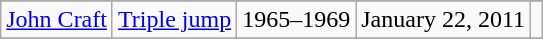<table class="wikitable">
<tr>
</tr>
<tr>
<td><a href='#'>John Craft</a></td>
<td><a href='#'>Triple jump</a></td>
<td>1965–1969</td>
<td>January 22, 2011</td>
<td></td>
</tr>
<tr>
</tr>
</table>
